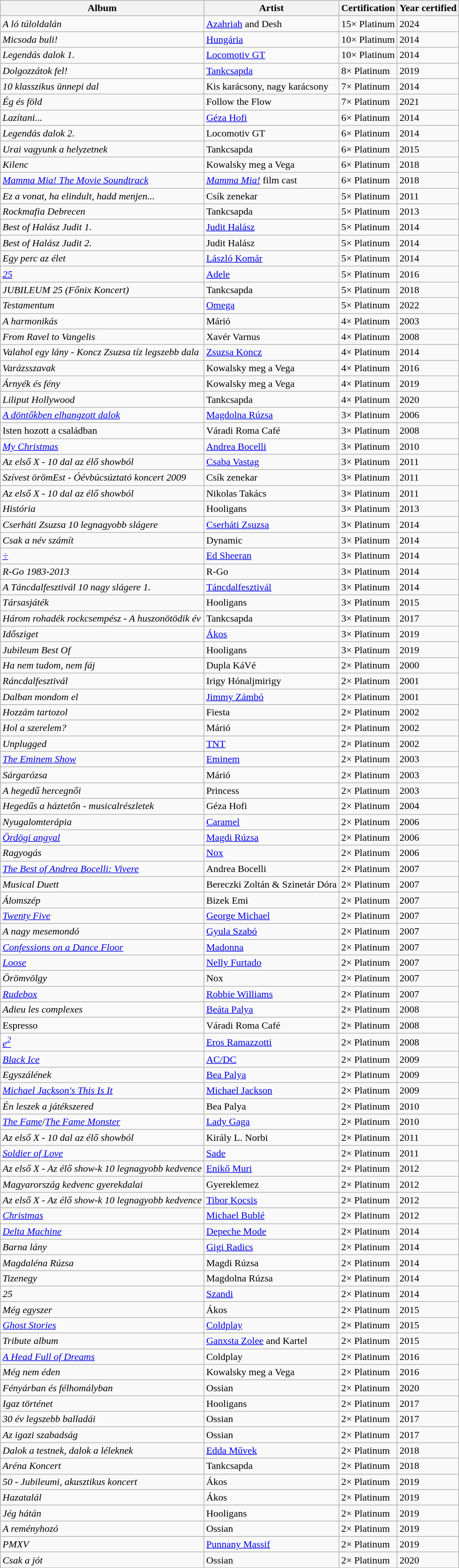<table class="wikitable sortable">
<tr>
<th>Album</th>
<th>Artist</th>
<th>Certification</th>
<th>Year certified</th>
</tr>
<tr>
<td><em>A ló túloldalán</em></td>
<td><a href='#'>Azahriah</a> and Desh</td>
<td>15× Platinum</td>
<td>2024</td>
</tr>
<tr>
<td><em>Micsoda buli!</em></td>
<td><a href='#'>Hungária</a></td>
<td>10× Platinum</td>
<td>2014</td>
</tr>
<tr>
<td><em>Legendás dalok 1.</em></td>
<td><a href='#'>Locomotiv GT</a></td>
<td>10× Platinum</td>
<td>2014</td>
</tr>
<tr>
<td><em>Dolgozzátok fel!</em></td>
<td><a href='#'>Tankcsapda</a></td>
<td>8× Platinum</td>
<td>2019</td>
</tr>
<tr>
<td><em>10 klasszikus ünnepi dal</em></td>
<td>Kis karácsony, nagy karácsony</td>
<td>7× Platinum</td>
<td>2014</td>
</tr>
<tr>
<td><em>Ég és föld</em></td>
<td>Follow the Flow</td>
<td>7× Platinum</td>
<td>2021</td>
</tr>
<tr>
<td><em>Lazítani...</em></td>
<td><a href='#'>Géza Hofi</a></td>
<td>6× Platinum</td>
<td>2014</td>
</tr>
<tr>
<td><em>Legendás dalok 2.</em></td>
<td>Locomotiv GT</td>
<td>6× Platinum</td>
<td>2014</td>
</tr>
<tr>
<td><em>Urai vagyunk a helyzetnek</em></td>
<td>Tankcsapda</td>
<td>6× Platinum</td>
<td>2015</td>
</tr>
<tr>
<td><em>Kilenc</em></td>
<td>Kowalsky meg a Vega</td>
<td>6× Platinum</td>
<td>2018</td>
</tr>
<tr>
<td><em><a href='#'>Mamma Mia! The Movie Soundtrack</a></em></td>
<td><em><a href='#'>Mamma Mia!</a></em> film cast</td>
<td>6× Platinum</td>
<td>2018</td>
</tr>
<tr>
<td><em>Ez a vonat, ha elindult, hadd menjen...</em></td>
<td>Csík zenekar</td>
<td>5× Platinum</td>
<td>2011</td>
</tr>
<tr>
<td><em>Rockmafia Debrecen</em></td>
<td>Tankcsapda</td>
<td>5× Platinum</td>
<td>2013</td>
</tr>
<tr>
<td><em>Best of Halász Judit 1.</em></td>
<td><a href='#'>Judit Halász</a></td>
<td>5× Platinum</td>
<td>2014</td>
</tr>
<tr>
<td><em>Best of Halász Judit 2.</em></td>
<td>Judit Halász</td>
<td>5× Platinum</td>
<td>2014</td>
</tr>
<tr>
<td><em>Egy perc az élet</em></td>
<td><a href='#'>László Komár</a></td>
<td>5× Platinum</td>
<td>2014</td>
</tr>
<tr>
<td><em><a href='#'>25</a></em></td>
<td><a href='#'>Adele</a></td>
<td>5× Platinum</td>
<td>2016</td>
</tr>
<tr>
<td><em>JUBILEUM 25 (Főnix Koncert)</em></td>
<td>Tankcsapda</td>
<td>5× Platinum</td>
<td>2018</td>
</tr>
<tr>
<td><em>Testamentum</em></td>
<td><a href='#'>Omega</a></td>
<td>5× Platinum</td>
<td>2022</td>
</tr>
<tr>
<td><em>A harmonikás</em></td>
<td>Márió</td>
<td>4× Platinum</td>
<td>2003</td>
</tr>
<tr>
<td><em>From Ravel to Vangelis</em></td>
<td>Xavér Varnus</td>
<td>4× Platinum</td>
<td>2008</td>
</tr>
<tr>
<td><em>Valahol egy lány - Koncz Zsuzsa tíz legszebb dala</em></td>
<td><a href='#'>Zsuzsa Koncz</a></td>
<td>4× Platinum</td>
<td>2014</td>
</tr>
<tr>
<td><em>Varázsszavak</em></td>
<td>Kowalsky meg a Vega</td>
<td>4× Platinum</td>
<td>2016</td>
</tr>
<tr>
<td><em>Árnyék és fény</em></td>
<td>Kowalsky meg a Vega</td>
<td>4× Platinum</td>
<td>2019</td>
</tr>
<tr>
<td><em>Liliput Hollywood</em></td>
<td>Tankcsapda</td>
<td>4× Platinum</td>
<td>2020</td>
</tr>
<tr>
<td><em><a href='#'>A döntőkben elhangzott dalok</a></em></td>
<td><a href='#'>Magdolna Rúzsa</a></td>
<td>3× Platinum</td>
<td>2006</td>
</tr>
<tr>
<td>Isten hozott a családban</td>
<td>Váradi Roma Café</td>
<td>3× Platinum</td>
<td>2008</td>
</tr>
<tr>
<td><em><a href='#'>My Christmas</a></em></td>
<td><a href='#'>Andrea Bocelli</a></td>
<td>3× Platinum</td>
<td>2010</td>
</tr>
<tr>
<td><em>Az első X - 10 dal az élő showból</em></td>
<td><a href='#'>Csaba Vastag</a></td>
<td>3× Platinum</td>
<td>2011</td>
</tr>
<tr>
<td><em>Szívest örömEst - Óévbúcsúztató koncert 2009</em></td>
<td>Csík zenekar</td>
<td>3× Platinum</td>
<td>2011</td>
</tr>
<tr>
<td><em>Az első X - 10 dal az élő showból</em></td>
<td>Nikolas Takács</td>
<td>3× Platinum</td>
<td>2011</td>
</tr>
<tr>
<td><em>História</em></td>
<td>Hooligans</td>
<td>3× Platinum</td>
<td>2013</td>
</tr>
<tr>
<td><em>Cserháti Zsuzsa 10 legnagyobb slágere</em></td>
<td><a href='#'>Cserháti Zsuzsa</a></td>
<td>3× Platinum</td>
<td>2014</td>
</tr>
<tr>
<td><em>Csak a név számít</em></td>
<td>Dynamic</td>
<td>3× Platinum</td>
<td>2014</td>
</tr>
<tr>
<td><em><a href='#'>÷</a></em></td>
<td><a href='#'>Ed Sheeran</a></td>
<td>3× Platinum</td>
<td>2014</td>
</tr>
<tr>
<td><em>R-Go 1983-2013</em></td>
<td>R-Go</td>
<td>3× Platinum</td>
<td>2014</td>
</tr>
<tr>
<td><em>A Táncdalfesztivál 10 nagy slágere 1.</em></td>
<td><a href='#'>Táncdalfesztivál</a></td>
<td>3× Platinum</td>
<td>2014</td>
</tr>
<tr>
<td><em>Társasjáték</em></td>
<td>Hooligans</td>
<td>3× Platinum</td>
<td>2015</td>
</tr>
<tr>
<td><em>Három rohadék rockcsempész - A huszonötödik év</em></td>
<td>Tankcsapda</td>
<td>3× Platinum</td>
<td>2017</td>
</tr>
<tr>
<td><em>Idősziget</em></td>
<td><a href='#'>Ákos</a></td>
<td>3× Platinum</td>
<td>2019</td>
</tr>
<tr>
<td><em>Jubileum Best Of</em></td>
<td>Hooligans</td>
<td>3× Platinum</td>
<td>2019</td>
</tr>
<tr>
<td><em>Ha nem tudom, nem fáj</em></td>
<td>Dupla KáVé</td>
<td>2× Platinum</td>
<td>2000</td>
</tr>
<tr>
<td><em>Ráncdalfesztivál</em></td>
<td>Irigy Hónaljmirigy</td>
<td>2× Platinum</td>
<td>2001</td>
</tr>
<tr>
<td><em>Dalban mondom el</em></td>
<td><a href='#'>Jimmy Zámbó</a></td>
<td>2× Platinum</td>
<td>2001</td>
</tr>
<tr>
<td><em>Hozzám tartozol</em></td>
<td>Fiesta</td>
<td>2× Platinum</td>
<td>2002</td>
</tr>
<tr>
<td><em>Hol a szerelem?</em></td>
<td>Márió</td>
<td>2× Platinum</td>
<td>2002</td>
</tr>
<tr>
<td><em>Unplugged</em></td>
<td><a href='#'>TNT</a></td>
<td>2× Platinum</td>
<td>2002</td>
</tr>
<tr>
<td><em><a href='#'>The Eminem Show</a></em></td>
<td><a href='#'>Eminem</a></td>
<td>2× Platinum</td>
<td>2003</td>
</tr>
<tr>
<td><em>Sárgarózsa</em></td>
<td>Márió</td>
<td>2× Platinum</td>
<td>2003</td>
</tr>
<tr>
<td><em>A hegedű hercegnői</em></td>
<td>Princess</td>
<td>2× Platinum</td>
<td>2003</td>
</tr>
<tr>
<td><em>Hegedűs a háztetőn - musicalrészletek</em></td>
<td>Géza Hofi</td>
<td>2× Platinum</td>
<td>2004</td>
</tr>
<tr>
<td><em>Nyugalomterápia</em></td>
<td><a href='#'>Caramel</a></td>
<td>2× Platinum</td>
<td>2006</td>
</tr>
<tr>
<td><em><a href='#'>Ördögi angyal</a></em></td>
<td><a href='#'>Magdi Rúzsa</a></td>
<td>2× Platinum</td>
<td>2006</td>
</tr>
<tr>
<td><em>Ragyogás</em></td>
<td><a href='#'>Nox</a></td>
<td>2× Platinum</td>
<td>2006</td>
</tr>
<tr>
<td><em><a href='#'>The Best of Andrea Bocelli: Vivere</a></em></td>
<td>Andrea Bocelli</td>
<td>2× Platinum</td>
<td>2007</td>
</tr>
<tr>
<td><em>Musical Duett</em></td>
<td>Bereczki Zoltán & Szinetár Dóra</td>
<td>2× Platinum</td>
<td>2007</td>
</tr>
<tr>
<td><em>Álomszép</em></td>
<td>Bizek Emi</td>
<td>2× Platinum</td>
<td>2007</td>
</tr>
<tr>
<td><em><a href='#'>Twenty Five</a></em></td>
<td><a href='#'>George Michael</a></td>
<td>2× Platinum</td>
<td>2007</td>
</tr>
<tr>
<td><em>A nagy mesemondó</em></td>
<td><a href='#'>Gyula Szabó</a></td>
<td>2× Platinum</td>
<td>2007</td>
</tr>
<tr>
<td><em><a href='#'>Confessions on a Dance Floor</a></em></td>
<td><a href='#'>Madonna</a></td>
<td>2× Platinum</td>
<td>2007</td>
</tr>
<tr>
<td><em><a href='#'>Loose</a></em></td>
<td><a href='#'>Nelly Furtado</a></td>
<td>2× Platinum</td>
<td>2007</td>
</tr>
<tr>
<td><em>Örömvölgy</em></td>
<td>Nox</td>
<td>2× Platinum</td>
<td>2007</td>
</tr>
<tr>
<td><em><a href='#'>Rudebox</a></em></td>
<td><a href='#'>Robbie Williams</a></td>
<td>2× Platinum</td>
<td>2007</td>
</tr>
<tr>
<td><em>Adieu les complexes</em></td>
<td><a href='#'>Beáta Palya</a></td>
<td>2× Platinum</td>
<td>2008</td>
</tr>
<tr>
<td>Espresso</td>
<td>Váradi Roma Café</td>
<td>2× Platinum</td>
<td>2008</td>
</tr>
<tr>
<td><em><a href='#'>e<sup>2</sup></a></em></td>
<td><a href='#'>Eros Ramazzotti</a></td>
<td>2× Platinum</td>
<td>2008</td>
</tr>
<tr>
<td><em><a href='#'>Black Ice</a></em></td>
<td><a href='#'>AC/DC</a></td>
<td>2× Platinum</td>
<td>2009</td>
</tr>
<tr>
<td><em>Egyszálének</em></td>
<td><a href='#'>Bea Palya</a></td>
<td>2× Platinum</td>
<td>2009</td>
</tr>
<tr>
<td><em><a href='#'>Michael Jackson's This Is It</a></em></td>
<td><a href='#'>Michael Jackson</a></td>
<td>2× Platinum</td>
<td>2009</td>
</tr>
<tr>
<td><em>Én leszek a játékszered</em></td>
<td>Bea Palya</td>
<td>2× Platinum</td>
<td>2010</td>
</tr>
<tr>
<td><em><a href='#'>The Fame</a></em>/<em><a href='#'>The Fame Monster</a></em></td>
<td><a href='#'>Lady Gaga</a></td>
<td>2× Platinum</td>
<td>2010</td>
</tr>
<tr>
<td><em>Az első X - 10 dal az élő showból</em></td>
<td>Király L. Norbi</td>
<td>2× Platinum</td>
<td>2011</td>
</tr>
<tr>
<td><em><a href='#'>Soldier of Love</a></em></td>
<td><a href='#'>Sade</a></td>
<td>2× Platinum</td>
<td>2011</td>
</tr>
<tr>
<td><em>Az első X - Az élő show-k 10 legnagyobb kedvence</em></td>
<td><a href='#'>Enikő Muri</a></td>
<td>2× Platinum</td>
<td>2012</td>
</tr>
<tr>
<td><em>Magyarország kedvenc gyerekdalai</em></td>
<td>Gyereklemez</td>
<td>2× Platinum</td>
<td>2012</td>
</tr>
<tr>
<td><em>Az első X - Az élő show-k 10 legnagyobb kedvence</em></td>
<td><a href='#'>Tibor Kocsis</a></td>
<td>2× Platinum</td>
<td>2012</td>
</tr>
<tr>
<td><em><a href='#'>Christmas</a></em></td>
<td><a href='#'>Michael Bublé</a></td>
<td>2× Platinum</td>
<td>2012</td>
</tr>
<tr>
<td><em><a href='#'>Delta Machine</a></em></td>
<td><a href='#'>Depeche Mode</a></td>
<td>2× Platinum</td>
<td>2014</td>
</tr>
<tr>
<td><em>Barna lány</em></td>
<td><a href='#'>Gigi Radics</a></td>
<td>2× Platinum</td>
<td>2014</td>
</tr>
<tr>
<td><em>Magdaléna Rúzsa</em></td>
<td>Magdi Rúzsa</td>
<td>2× Platinum</td>
<td>2014</td>
</tr>
<tr>
<td><em>Tizenegy</em></td>
<td>Magdolna Rúzsa</td>
<td>2× Platinum</td>
<td>2014</td>
</tr>
<tr>
<td><em>25</em></td>
<td><a href='#'>Szandi</a></td>
<td>2× Platinum</td>
<td>2014</td>
</tr>
<tr>
<td><em>Még egyszer</em></td>
<td>Ákos</td>
<td>2× Platinum</td>
<td>2015</td>
</tr>
<tr>
<td><em><a href='#'>Ghost Stories</a></em></td>
<td><a href='#'>Coldplay</a></td>
<td>2× Platinum</td>
<td>2015</td>
</tr>
<tr>
<td><em>Tribute album</em></td>
<td><a href='#'>Ganxsta Zolee</a> and Kartel</td>
<td>2× Platinum</td>
<td>2015</td>
</tr>
<tr>
<td><em><a href='#'>A Head Full of Dreams</a></em></td>
<td>Coldplay</td>
<td>2× Platinum</td>
<td>2016</td>
</tr>
<tr>
<td><em>Még nem éden</em></td>
<td>Kowalsky meg a Vega</td>
<td>2× Platinum</td>
<td>2016</td>
</tr>
<tr>
<td><em>Fényárban és félhomályban</em></td>
<td>Ossian</td>
<td>2× Platinum</td>
<td>2020</td>
</tr>
<tr>
<td><em>Igaz történet</em></td>
<td>Hooligans</td>
<td>2× Platinum</td>
<td>2017</td>
</tr>
<tr>
<td><em>30 év legszebb balladái</em></td>
<td>Ossian</td>
<td>2× Platinum</td>
<td>2017</td>
</tr>
<tr>
<td><em>Az igazi szabadság</em></td>
<td>Ossian</td>
<td>2× Platinum</td>
<td>2017</td>
</tr>
<tr>
<td><em>Dalok a testnek, dalok a léleknek</em></td>
<td><a href='#'>Edda Művek</a></td>
<td>2× Platinum</td>
<td>2018</td>
</tr>
<tr>
<td><em>Aréna Koncert</em></td>
<td>Tankcsapda</td>
<td>2× Platinum</td>
<td>2018</td>
</tr>
<tr>
<td><em>50 - Jubileumi, akusztikus koncert</em></td>
<td>Ákos</td>
<td>2× Platinum</td>
<td>2019</td>
</tr>
<tr>
<td><em>Hazatalál</em></td>
<td>Ákos</td>
<td>2× Platinum</td>
<td>2019</td>
</tr>
<tr>
<td><em>Jég hátán</em></td>
<td>Hooligans</td>
<td>2× Platinum</td>
<td>2019</td>
</tr>
<tr>
<td><em>A reményhozó</em></td>
<td>Ossian</td>
<td>2× Platinum</td>
<td>2019</td>
</tr>
<tr>
<td><em>PMXV</em></td>
<td><a href='#'>Punnany Massif</a></td>
<td>2× Platinum</td>
<td>2019</td>
</tr>
<tr>
<td><em>Csak a jót</em></td>
<td>Ossian</td>
<td>2× Platinum</td>
<td>2020</td>
</tr>
<tr>
</tr>
</table>
